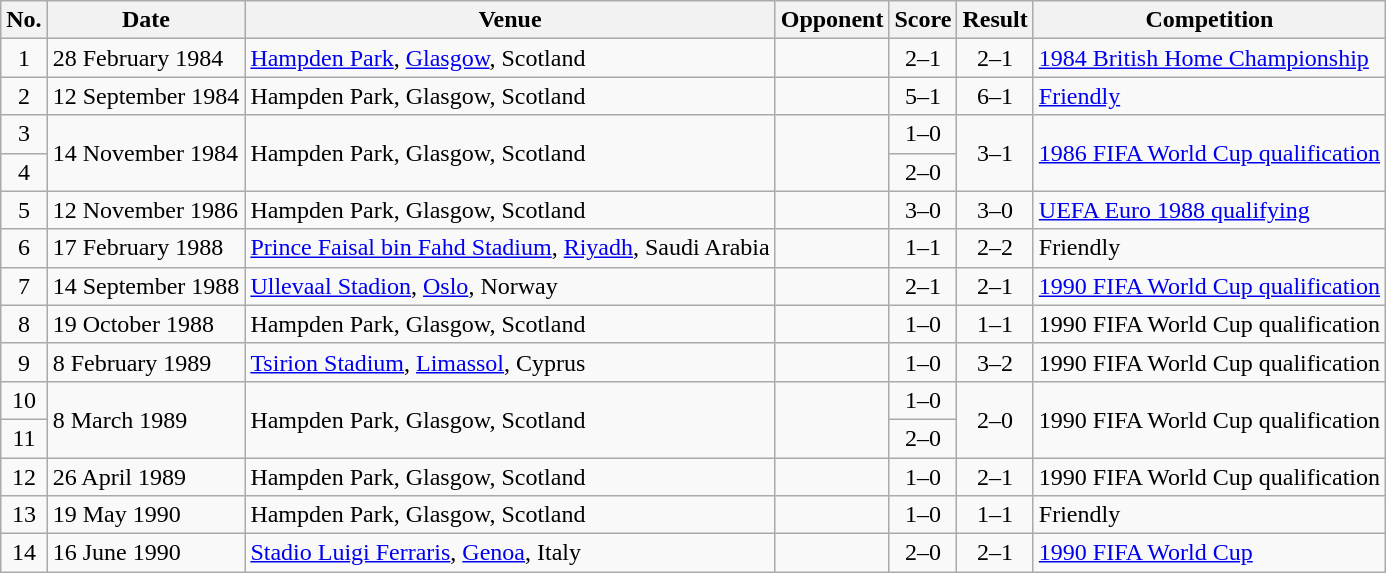<table class="wikitable sortable">
<tr>
<th scope="col">No.</th>
<th scope="col">Date</th>
<th scope="col">Venue</th>
<th scope="col">Opponent</th>
<th scope="col">Score</th>
<th scope="col">Result</th>
<th scope="col">Competition</th>
</tr>
<tr>
<td align="center">1</td>
<td>28 February 1984</td>
<td><a href='#'>Hampden Park</a>, <a href='#'>Glasgow</a>, Scotland</td>
<td></td>
<td align="center">2–1</td>
<td align="center">2–1</td>
<td><a href='#'>1984 British Home Championship</a></td>
</tr>
<tr>
<td align="center">2</td>
<td>12 September 1984</td>
<td>Hampden Park, Glasgow, Scotland</td>
<td></td>
<td align="center">5–1</td>
<td align="center">6–1</td>
<td><a href='#'>Friendly</a></td>
</tr>
<tr>
<td align="center">3</td>
<td rowspan="2">14 November 1984</td>
<td rowspan="2">Hampden Park, Glasgow, Scotland</td>
<td rowspan="2"></td>
<td align="center">1–0</td>
<td align=center rowspan="2">3–1</td>
<td rowspan="2"><a href='#'>1986 FIFA World Cup qualification</a></td>
</tr>
<tr>
<td align="center">4</td>
<td align="center">2–0</td>
</tr>
<tr>
<td align="center">5</td>
<td>12 November 1986</td>
<td>Hampden Park, Glasgow, Scotland</td>
<td></td>
<td align="center">3–0</td>
<td align="center">3–0</td>
<td><a href='#'>UEFA Euro 1988 qualifying</a></td>
</tr>
<tr>
<td align="center">6</td>
<td>17 February 1988</td>
<td><a href='#'>Prince Faisal bin Fahd Stadium</a>, <a href='#'>Riyadh</a>, Saudi Arabia</td>
<td></td>
<td align="center">1–1</td>
<td align="center">2–2</td>
<td>Friendly</td>
</tr>
<tr>
<td align="center">7</td>
<td>14 September 1988</td>
<td><a href='#'>Ullevaal Stadion</a>, <a href='#'>Oslo</a>, Norway</td>
<td></td>
<td align="center">2–1</td>
<td align="center">2–1</td>
<td><a href='#'>1990 FIFA World Cup qualification</a></td>
</tr>
<tr>
<td align="center">8</td>
<td>19 October 1988</td>
<td>Hampden Park, Glasgow, Scotland</td>
<td></td>
<td align="center">1–0</td>
<td align="center">1–1</td>
<td>1990 FIFA World Cup qualification</td>
</tr>
<tr>
<td align="center">9</td>
<td>8 February 1989</td>
<td><a href='#'>Tsirion Stadium</a>, <a href='#'>Limassol</a>, Cyprus</td>
<td></td>
<td align="center">1–0</td>
<td align="center">3–2</td>
<td>1990 FIFA World Cup qualification</td>
</tr>
<tr>
<td align="center">10</td>
<td rowspan="2">8 March 1989</td>
<td rowspan="2">Hampden Park, Glasgow, Scotland</td>
<td rowspan="2"></td>
<td align="center">1–0</td>
<td align=center rowspan="2">2–0</td>
<td rowspan="2">1990 FIFA World Cup qualification</td>
</tr>
<tr>
<td align="center">11</td>
<td align="center">2–0</td>
</tr>
<tr>
<td align="center">12</td>
<td>26 April 1989</td>
<td>Hampden Park, Glasgow, Scotland</td>
<td></td>
<td align="center">1–0</td>
<td align="center">2–1</td>
<td>1990 FIFA World Cup qualification</td>
</tr>
<tr>
<td align="center">13</td>
<td>19 May 1990</td>
<td>Hampden Park, Glasgow, Scotland</td>
<td></td>
<td align="center">1–0</td>
<td align="center">1–1</td>
<td>Friendly</td>
</tr>
<tr>
<td align="center">14</td>
<td>16 June 1990</td>
<td><a href='#'>Stadio Luigi Ferraris</a>, <a href='#'>Genoa</a>, Italy</td>
<td></td>
<td align="center">2–0</td>
<td align="center">2–1</td>
<td><a href='#'>1990 FIFA World Cup</a></td>
</tr>
</table>
